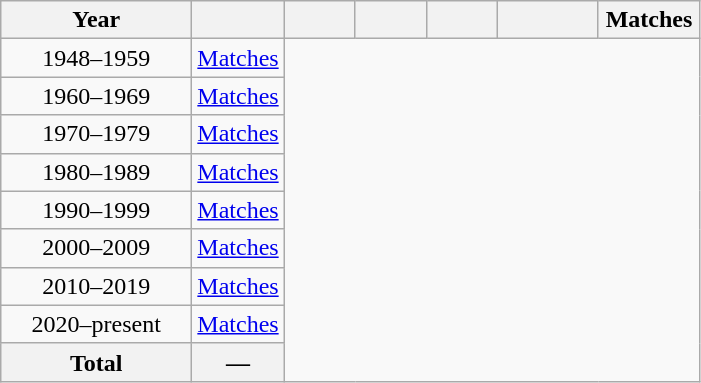<table class="wikitable" style="text-align:center;">
<tr>
<th width="120">Year</th>
<th width="40"></th>
<th width="40"></th>
<th width="40"></th>
<th width="40"></th>
<th width="60"></th>
<th width="60">Matches</th>
</tr>
<tr>
<td>1948–1959<br></td>
<td><a href='#'>Matches</a></td>
</tr>
<tr>
<td>1960–1969<br></td>
<td><a href='#'>Matches</a></td>
</tr>
<tr>
<td>1970–1979<br></td>
<td><a href='#'>Matches</a></td>
</tr>
<tr>
<td>1980–1989<br></td>
<td><a href='#'>Matches</a></td>
</tr>
<tr>
<td>1990–1999<br></td>
<td><a href='#'>Matches</a></td>
</tr>
<tr>
<td>2000–2009<br></td>
<td><a href='#'>Matches</a></td>
</tr>
<tr>
<td>2010–2019<br></td>
<td><a href='#'>Matches</a></td>
</tr>
<tr>
<td>2020–present<br></td>
<td><a href='#'>Matches</a></td>
</tr>
<tr>
<th>Total<br></th>
<th>—</th>
</tr>
</table>
